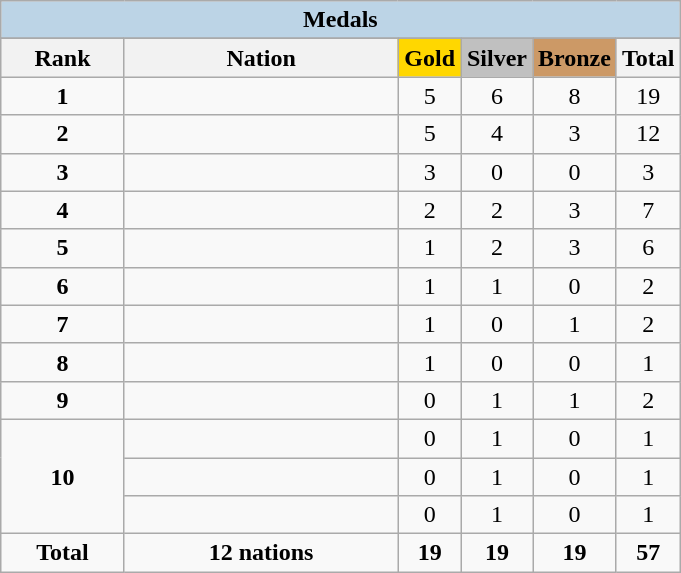<table class="wikitable" style="text-align:center">
<tr>
<td colspan="6" style="background:#BCD4E6"><strong>Medals</strong></td>
</tr>
<tr>
</tr>
<tr style="background-color:#EDEDED;">
<th width="75px" class="hintergrundfarbe5">Rank</th>
<th width="175px" class="hintergrundfarbe6">Nation</th>
<th style="background:    gold; width:35px ">Gold</th>
<th style="background:  silver; width:35px ">Silver</th>
<th style="background: #CC9966; width:35px ">Bronze</th>
<th width="35px">Total</th>
</tr>
<tr>
<td><strong>1</strong></td>
<td align="left"></td>
<td>5</td>
<td>6</td>
<td>8</td>
<td>19</td>
</tr>
<tr>
<td><strong>2</strong></td>
<td align="left"></td>
<td>5</td>
<td>4</td>
<td>3</td>
<td>12</td>
</tr>
<tr>
<td><strong>3</strong></td>
<td align="left"></td>
<td>3</td>
<td>0</td>
<td>0</td>
<td>3</td>
</tr>
<tr>
<td><strong>4</strong></td>
<td align="left"></td>
<td>2</td>
<td>2</td>
<td>3</td>
<td>7</td>
</tr>
<tr>
<td><strong>5</strong></td>
<td align="left"></td>
<td>1</td>
<td>2</td>
<td>3</td>
<td>6</td>
</tr>
<tr>
<td><strong>6</strong></td>
<td align="left"></td>
<td>1</td>
<td>1</td>
<td>0</td>
<td>2</td>
</tr>
<tr>
<td><strong>7</strong></td>
<td align="left"></td>
<td>1</td>
<td>0</td>
<td>1</td>
<td>2</td>
</tr>
<tr>
<td><strong>8</strong></td>
<td align="left"></td>
<td>1</td>
<td>0</td>
<td>0</td>
<td>1</td>
</tr>
<tr>
<td><strong>9</strong></td>
<td align="left"></td>
<td>0</td>
<td>1</td>
<td>1</td>
<td>2</td>
</tr>
<tr>
<td rowspan="3"><strong>10</strong></td>
<td align="left"></td>
<td>0</td>
<td>1</td>
<td>0</td>
<td>1</td>
</tr>
<tr>
<td align="left"></td>
<td>0</td>
<td>1</td>
<td>0</td>
<td>1</td>
</tr>
<tr>
<td align="left"><em></em></td>
<td>0</td>
<td>1</td>
<td>0</td>
<td>1</td>
</tr>
<tr>
<td><strong>Total</strong></td>
<td><strong>12 nations</strong></td>
<td><strong>19</strong></td>
<td><strong>19</strong></td>
<td><strong>19</strong></td>
<td><strong>57</strong></td>
</tr>
</table>
